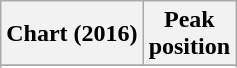<table class="wikitable sortable plainrowheaders" style="text-align:center">
<tr>
<th scope="col">Chart (2016)</th>
<th scope="col">Peak<br>position</th>
</tr>
<tr>
</tr>
<tr>
</tr>
</table>
